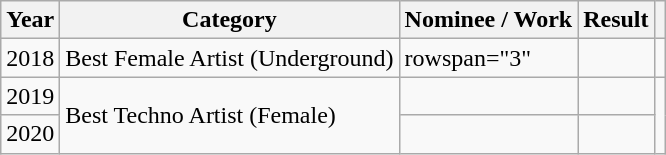<table class=wikitable>
<tr>
<th>Year</th>
<th>Category</th>
<th>Nominee / Work</th>
<th>Result</th>
<th></th>
</tr>
<tr>
<td>2018</td>
<td>Best Female Artist (Underground)</td>
<td>rowspan="3" </td>
<td></td>
<td></td>
</tr>
<tr>
<td>2019</td>
<td rowspan="2">Best Techno Artist (Female)</td>
<td></td>
<td></td>
</tr>
<tr>
<td>2020</td>
<td></td>
<td></td>
</tr>
</table>
